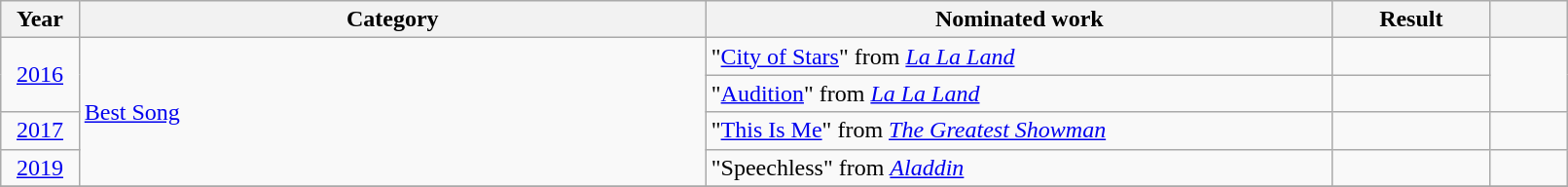<table class="wikitable" style="width:85%;">
<tr>
<th width=5%>Year</th>
<th style="width:40%;">Category</th>
<th style="width:40%;">Nominated work</th>
<th style="width:10%;">Result</th>
<th width=5%></th>
</tr>
<tr>
<td rowspan="2" style="text-align:center;"><a href='#'>2016</a></td>
<td rowspan="4"><a href='#'>Best Song</a></td>
<td>"<a href='#'>City of Stars</a>" from <em><a href='#'>La La Land</a></em></td>
<td></td>
<td rowspan="2" align="center"></td>
</tr>
<tr>
<td>"<a href='#'>Audition</a>" from <em><a href='#'>La La Land</a></em></td>
<td></td>
</tr>
<tr>
<td style="text-align:center;"><a href='#'>2017</a></td>
<td>"<a href='#'>This Is Me</a>" from <em><a href='#'>The Greatest Showman</a></em></td>
<td></td>
<td align="center"></td>
</tr>
<tr>
<td style="text-align:center;"><a href='#'>2019</a></td>
<td>"Speechless" from <em><a href='#'>Aladdin</a></em></td>
<td></td>
<td align="center"></td>
</tr>
<tr>
</tr>
</table>
